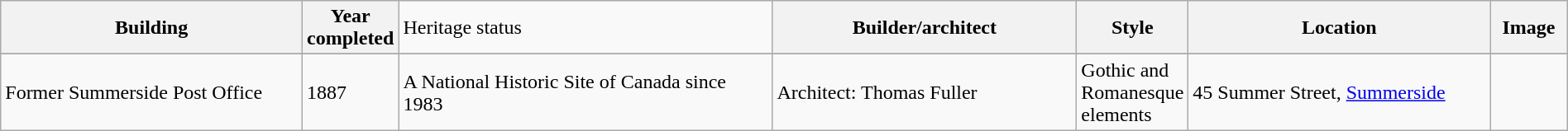<table class="wikitable" style="margin:1em auto;">
<tr>
<th width=20%>Building</th>
<th width=5%>Year completed</th>
<td width=25%>Heritage status</td>
<th width=20%>Builder/architect</th>
<th width=5%>Style</th>
<th width=20%>Location</th>
<th width=5%>Image</th>
</tr>
<tr>
</tr>
<tr>
<td>Former Summerside Post Office</td>
<td>1887</td>
<td>A National Historic Site of Canada since 1983</td>
<td>Architect: Thomas Fuller</td>
<td>Gothic and Romanesque elements</td>
<td>45 Summer Street, <a href='#'>Summerside</a><br></td>
<td></td>
</tr>
</table>
